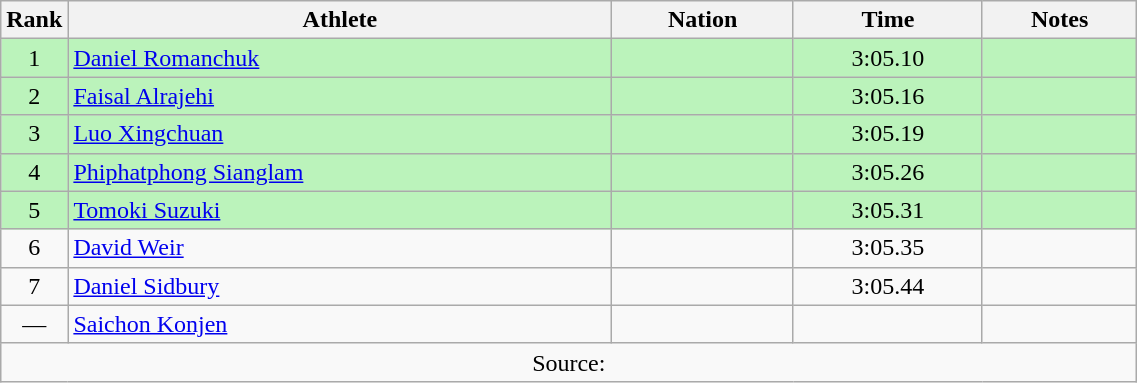<table class="wikitable sortable" style="text-align:center;width: 60%;">
<tr>
<th scope="col" style="width: 10px;">Rank</th>
<th scope="col">Athlete</th>
<th scope="col">Nation</th>
<th scope="col">Time</th>
<th scope="col">Notes</th>
</tr>
<tr bgcolor=bbf3bb>
<td>1</td>
<td align=left><a href='#'>Daniel Romanchuk</a></td>
<td align=left></td>
<td>3:05.10</td>
<td></td>
</tr>
<tr bgcolor=bbf3bb>
<td>2</td>
<td align=left><a href='#'>Faisal Alrajehi</a></td>
<td align=left></td>
<td>3:05.16</td>
<td></td>
</tr>
<tr bgcolor=bbf3bb>
<td>3</td>
<td align=left><a href='#'>Luo Xingchuan</a></td>
<td align=left></td>
<td>3:05.19</td>
<td></td>
</tr>
<tr bgcolor=bbf3bb>
<td>4</td>
<td align=left><a href='#'>Phiphatphong Sianglam</a></td>
<td align=left></td>
<td>3:05.26</td>
<td></td>
</tr>
<tr bgcolor=bbf3bb>
<td>5</td>
<td align=left><a href='#'>Tomoki Suzuki</a></td>
<td align=left></td>
<td>3:05.31</td>
<td></td>
</tr>
<tr>
<td>6</td>
<td align=left><a href='#'>David Weir</a></td>
<td align=left></td>
<td>3:05.35</td>
<td></td>
</tr>
<tr>
<td>7</td>
<td align=left><a href='#'>Daniel Sidbury</a></td>
<td align=left></td>
<td>3:05.44</td>
<td></td>
</tr>
<tr>
<td>—</td>
<td align=left><a href='#'>Saichon Konjen</a></td>
<td align=left></td>
<td></td>
<td></td>
</tr>
<tr class="sortbottom">
<td colspan="5">Source:</td>
</tr>
</table>
